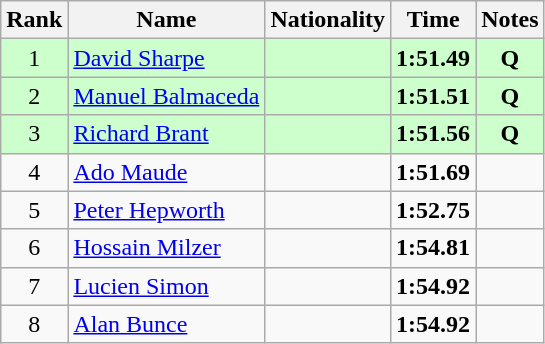<table class="wikitable sortable" style="text-align:center">
<tr>
<th>Rank</th>
<th>Name</th>
<th>Nationality</th>
<th>Time</th>
<th>Notes</th>
</tr>
<tr bgcolor=ccffcc>
<td>1</td>
<td align=left><a href='#'>David Sharpe</a></td>
<td align=left></td>
<td><strong>1:51.49</strong></td>
<td><strong>Q</strong></td>
</tr>
<tr bgcolor=ccffcc>
<td>2</td>
<td align=left><a href='#'>Manuel Balmaceda</a></td>
<td align=left></td>
<td><strong>1:51.51</strong></td>
<td><strong>Q</strong></td>
</tr>
<tr bgcolor=ccffcc>
<td>3</td>
<td align=left><a href='#'>Richard Brant</a></td>
<td align=left></td>
<td><strong>1:51.56</strong></td>
<td><strong>Q</strong></td>
</tr>
<tr>
<td>4</td>
<td align=left><a href='#'>Ado Maude</a></td>
<td align=left></td>
<td><strong>1:51.69</strong></td>
<td></td>
</tr>
<tr>
<td>5</td>
<td align=left><a href='#'>Peter Hepworth</a></td>
<td align=left></td>
<td><strong>1:52.75</strong></td>
<td></td>
</tr>
<tr>
<td>6</td>
<td align=left><a href='#'>Hossain Milzer</a></td>
<td align=left></td>
<td><strong>1:54.81</strong></td>
<td></td>
</tr>
<tr>
<td>7</td>
<td align=left><a href='#'>Lucien Simon</a></td>
<td align=left></td>
<td><strong>1:54.92</strong></td>
<td></td>
</tr>
<tr>
<td>8</td>
<td align=left><a href='#'>Alan Bunce</a></td>
<td align=left></td>
<td><strong>1:54.92</strong></td>
<td></td>
</tr>
</table>
